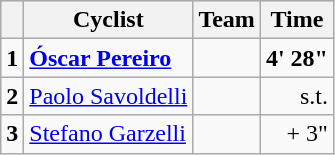<table class="wikitable">
<tr style="background:#ccccff;">
<th></th>
<th>Cyclist</th>
<th>Team</th>
<th>Time</th>
</tr>
<tr>
<td><strong>1</strong></td>
<td><strong><a href='#'>Óscar Pereiro</a></strong></td>
<td><strong></strong></td>
<td align=right><strong>4' 28"</strong></td>
</tr>
<tr>
<td><strong>2</strong></td>
<td><a href='#'>Paolo Savoldelli</a></td>
<td></td>
<td align=right>s.t.</td>
</tr>
<tr>
<td><strong>3</strong></td>
<td><a href='#'>Stefano Garzelli</a></td>
<td></td>
<td align=right>+ 3"</td>
</tr>
</table>
